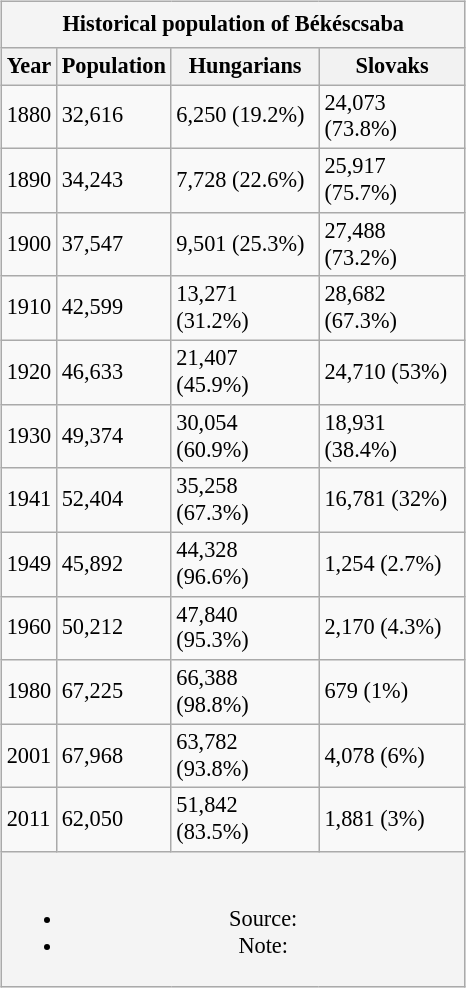<table class="wikitable" style="float:right; font-size:93%;width:310px;height:16px;border:0;text-align:left;line-height:120%;margin-left:10px; margin-bottom:10px;">
<tr>
<td colspan="14" style="text-align:center; background:#f4f4f4;" height=24px><strong>Historical population of Békéscsaba</strong></td>
</tr>
<tr>
<th>Year</th>
<th>Population</th>
<th>Hungarians</th>
<th>Slovaks</th>
</tr>
<tr>
<td>1880</td>
<td>32,616</td>
<td>6,250 (19.2%)</td>
<td>24,073 (73.8%)</td>
</tr>
<tr>
<td>1890</td>
<td>34,243</td>
<td>7,728 (22.6%)</td>
<td>25,917 (75.7%)</td>
</tr>
<tr>
<td>1900</td>
<td>37,547</td>
<td>9,501 (25.3%)</td>
<td>27,488 (73.2%)</td>
</tr>
<tr>
<td>1910</td>
<td>42,599</td>
<td>13,271 (31.2%)</td>
<td>28,682 (67.3%)</td>
</tr>
<tr>
<td>1920</td>
<td>46,633</td>
<td>21,407 (45.9%)</td>
<td>24,710 (53%)</td>
</tr>
<tr>
<td>1930</td>
<td>49,374</td>
<td>30,054 (60.9%)</td>
<td>18,931 (38.4%)</td>
</tr>
<tr>
<td>1941</td>
<td>52,404</td>
<td>35,258 (67.3%)</td>
<td>16,781 (32%)</td>
</tr>
<tr>
<td>1949</td>
<td>45,892</td>
<td>44,328 (96.6%)</td>
<td>1,254 (2.7%)</td>
</tr>
<tr>
<td>1960</td>
<td>50,212</td>
<td>47,840 (95.3%)</td>
<td>2,170 (4.3%)</td>
</tr>
<tr>
<td>1980</td>
<td>67,225</td>
<td>66,388 (98.8%)</td>
<td>679 (1%)</td>
</tr>
<tr>
<td>2001</td>
<td>67,968</td>
<td>63,782 (93.8%)</td>
<td>4,078 (6%)</td>
</tr>
<tr>
<td>2011</td>
<td>62,050</td>
<td>51,842 (83.5%)</td>
<td>1,881 (3%)</td>
</tr>
<tr>
<td colspan="14" style="text-align:center; background:#f4f4f4;" height=24px><br><ul><li>Source:</li><li>Note:</li></ul></td>
</tr>
</table>
